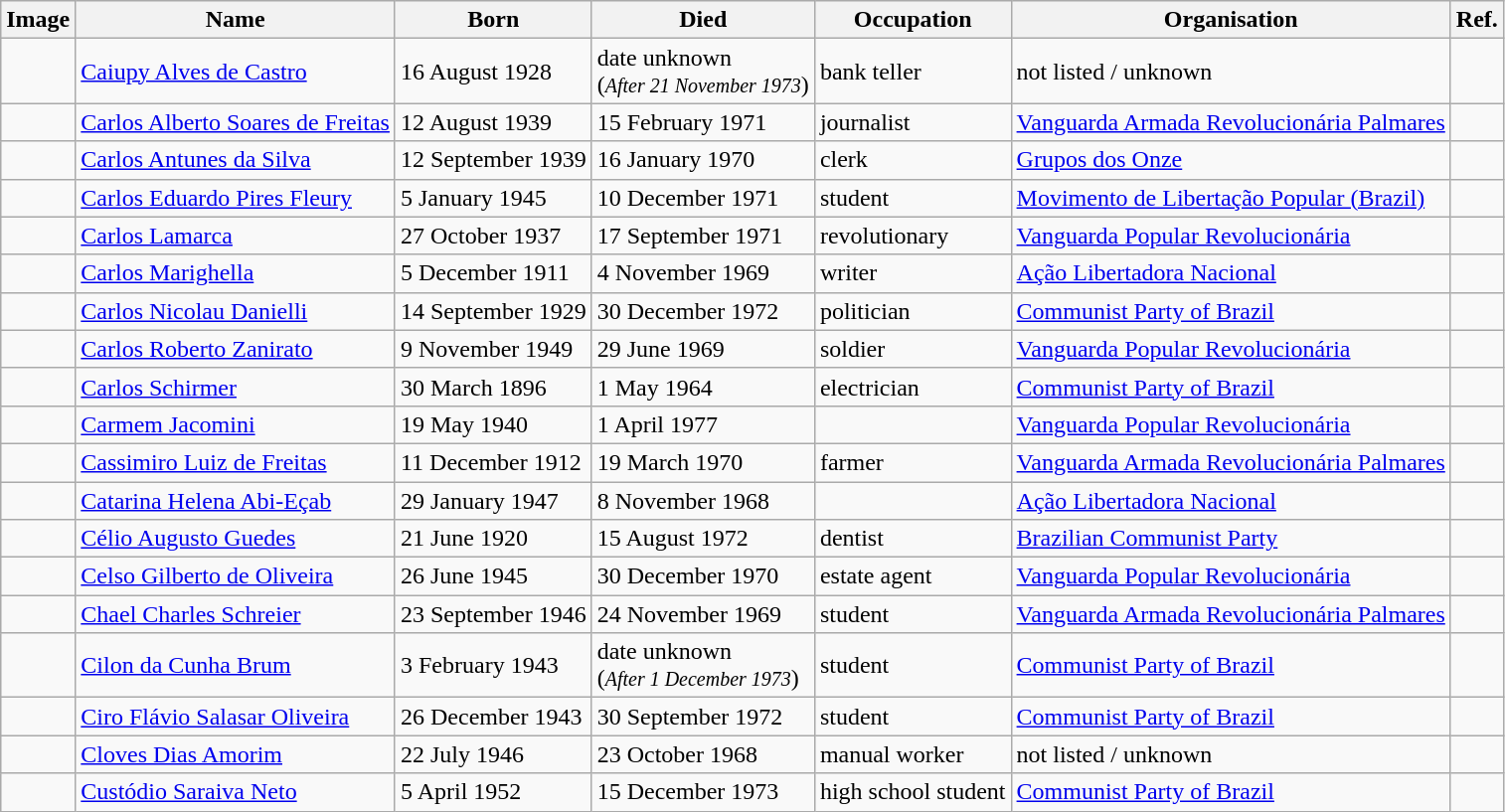<table class='wikitable sortable'>
<tr>
<th>Image</th>
<th>Name</th>
<th>Born</th>
<th>Died</th>
<th>Occupation</th>
<th>Organisation</th>
<th>Ref.</th>
</tr>
<tr>
<td></td>
<td><a href='#'>Caiupy Alves de Castro</a></td>
<td>16 August 1928</td>
<td>date unknown<br>(<small><em>After 21 November 1973</em></small>)</td>
<td>bank teller</td>
<td>not listed / unknown</td>
<td></td>
</tr>
<tr>
<td></td>
<td><a href='#'>Carlos Alberto Soares de Freitas</a></td>
<td>12 August 1939</td>
<td>15 February 1971</td>
<td>journalist</td>
<td><a href='#'>Vanguarda Armada Revolucionária Palmares</a></td>
<td></td>
</tr>
<tr>
<td></td>
<td><a href='#'>Carlos Antunes da Silva</a></td>
<td>12 September 1939</td>
<td>16 January 1970</td>
<td>clerk</td>
<td><a href='#'>Grupos dos Onze</a></td>
<td></td>
</tr>
<tr>
<td></td>
<td><a href='#'>Carlos Eduardo Pires Fleury</a></td>
<td>5 January 1945</td>
<td>10 December 1971</td>
<td>student</td>
<td><a href='#'>Movimento de Libertação Popular (Brazil)</a></td>
<td></td>
</tr>
<tr>
<td></td>
<td><a href='#'>Carlos Lamarca</a></td>
<td>27 October 1937</td>
<td>17 September 1971</td>
<td>revolutionary</td>
<td><a href='#'>Vanguarda Popular Revolucionária</a></td>
<td></td>
</tr>
<tr>
<td></td>
<td><a href='#'>Carlos Marighella</a></td>
<td>5 December 1911</td>
<td>4 November 1969</td>
<td>writer</td>
<td><a href='#'>Ação Libertadora Nacional</a></td>
<td></td>
</tr>
<tr>
<td></td>
<td><a href='#'>Carlos Nicolau Danielli</a></td>
<td>14 September 1929</td>
<td>30 December 1972</td>
<td>politician</td>
<td><a href='#'>Communist Party of Brazil</a></td>
<td></td>
</tr>
<tr>
<td></td>
<td><a href='#'>Carlos Roberto Zanirato</a></td>
<td>9 November 1949</td>
<td>29 June 1969</td>
<td>soldier</td>
<td><a href='#'>Vanguarda Popular Revolucionária</a></td>
<td></td>
</tr>
<tr>
<td></td>
<td><a href='#'>Carlos Schirmer</a></td>
<td>30 March 1896</td>
<td>1 May 1964</td>
<td>electrician</td>
<td><a href='#'>Communist Party of Brazil</a></td>
<td></td>
</tr>
<tr>
<td></td>
<td><a href='#'>Carmem Jacomini</a></td>
<td>19 May 1940</td>
<td>1 April 1977</td>
<td></td>
<td><a href='#'>Vanguarda Popular Revolucionária</a></td>
<td></td>
</tr>
<tr>
<td></td>
<td><a href='#'>Cassimiro Luiz de Freitas</a></td>
<td>11 December 1912</td>
<td>19 March 1970</td>
<td>farmer</td>
<td><a href='#'>Vanguarda Armada Revolucionária Palmares</a></td>
<td></td>
</tr>
<tr>
<td></td>
<td><a href='#'>Catarina Helena Abi-Eçab</a></td>
<td>29 January 1947</td>
<td>8 November 1968</td>
<td></td>
<td><a href='#'>Ação Libertadora Nacional</a></td>
<td></td>
</tr>
<tr>
<td></td>
<td><a href='#'>Célio Augusto Guedes</a></td>
<td>21 June 1920</td>
<td>15 August 1972</td>
<td>dentist</td>
<td><a href='#'>Brazilian Communist Party</a></td>
<td></td>
</tr>
<tr>
<td></td>
<td><a href='#'>Celso Gilberto de Oliveira</a></td>
<td>26 June 1945</td>
<td>30 December 1970</td>
<td>estate agent</td>
<td><a href='#'>Vanguarda Popular Revolucionária</a></td>
<td></td>
</tr>
<tr>
<td></td>
<td><a href='#'>Chael Charles Schreier</a></td>
<td>23 September 1946</td>
<td>24 November 1969</td>
<td>student</td>
<td><a href='#'>Vanguarda Armada Revolucionária Palmares</a></td>
<td></td>
</tr>
<tr>
<td></td>
<td><a href='#'>Cilon da Cunha Brum</a></td>
<td>3 February 1943</td>
<td>date unknown<br>(<small><em>After 1 December 1973</em></small>)</td>
<td>student</td>
<td><a href='#'>Communist Party of Brazil</a></td>
<td></td>
</tr>
<tr>
<td></td>
<td><a href='#'>Ciro Flávio Salasar Oliveira</a></td>
<td>26 December 1943</td>
<td>30 September 1972</td>
<td>student</td>
<td><a href='#'>Communist Party of Brazil</a></td>
<td></td>
</tr>
<tr>
<td></td>
<td><a href='#'>Cloves Dias Amorim</a></td>
<td>22 July 1946</td>
<td>23 October 1968</td>
<td>manual worker</td>
<td>not listed / unknown</td>
<td></td>
</tr>
<tr>
<td></td>
<td><a href='#'>Custódio Saraiva Neto</a></td>
<td>5 April 1952</td>
<td>15 December 1973</td>
<td>high school student</td>
<td><a href='#'>Communist Party of Brazil</a></td>
<td></td>
</tr>
</table>
